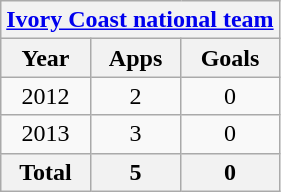<table class="wikitable" style="text-align:center">
<tr>
<th colspan=3><a href='#'>Ivory Coast national team</a></th>
</tr>
<tr>
<th>Year</th>
<th>Apps</th>
<th>Goals</th>
</tr>
<tr>
<td>2012</td>
<td>2</td>
<td>0</td>
</tr>
<tr>
<td>2013</td>
<td>3</td>
<td>0</td>
</tr>
<tr>
<th>Total</th>
<th>5</th>
<th>0</th>
</tr>
</table>
